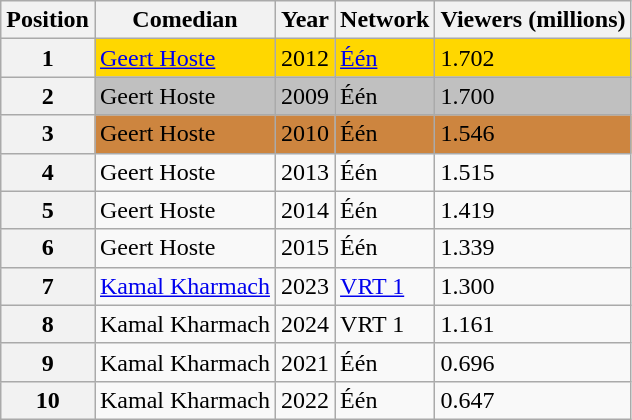<table class="wikitable">
<tr>
<th>Position</th>
<th>Comedian</th>
<th>Year</th>
<th>Network</th>
<th>Viewers (millions)</th>
</tr>
<tr>
<th>1</th>
<td style="background-color: #FFD700;"><a href='#'>Geert Hoste</a></td>
<td style="background-color: #FFD700;">2012</td>
<td style="background-color: #FFD700;"><a href='#'>Één</a></td>
<td style="background-color: #FFD700;">1.702</td>
</tr>
<tr>
<th>2</th>
<td style="background-color: #C0C0C0;">Geert Hoste</td>
<td style="background-color: #C0C0C0;">2009</td>
<td style="background-color: #C0C0C0;">Één</td>
<td style="background-color: #C0C0C0;">1.700</td>
</tr>
<tr>
<th>3</th>
<td style="background-color: #CD853F;">Geert Hoste</td>
<td style="background-color: #CD853F;">2010</td>
<td style="background-color: #CD853F;">Één</td>
<td style="background-color: #CD853F;">1.546</td>
</tr>
<tr>
<th>4</th>
<td>Geert Hoste</td>
<td>2013</td>
<td>Één</td>
<td>1.515</td>
</tr>
<tr>
<th>5</th>
<td>Geert Hoste</td>
<td>2014</td>
<td>Één</td>
<td>1.419</td>
</tr>
<tr>
<th>6</th>
<td>Geert Hoste</td>
<td>2015</td>
<td>Één</td>
<td>1.339</td>
</tr>
<tr>
<th>7</th>
<td><a href='#'>Kamal Kharmach</a></td>
<td>2023</td>
<td><a href='#'>VRT 1</a></td>
<td>1.300</td>
</tr>
<tr>
<th>8</th>
<td>Kamal Kharmach</td>
<td>2024</td>
<td>VRT 1</td>
<td>1.161</td>
</tr>
<tr>
<th>9</th>
<td>Kamal Kharmach</td>
<td>2021</td>
<td>Één</td>
<td>0.696</td>
</tr>
<tr>
<th>10</th>
<td>Kamal Kharmach</td>
<td>2022</td>
<td>Één</td>
<td>0.647</td>
</tr>
</table>
